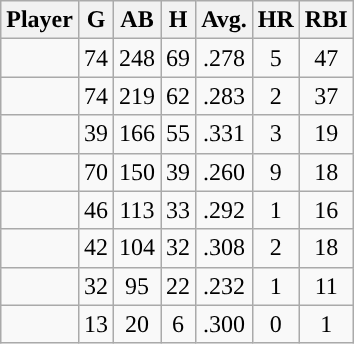<table class="wikitable sortable" style="text-align:center;">
<tr>
<th>Player</th>
<th>G</th>
<th>AB</th>
<th>H</th>
<th>Avg.</th>
<th>HR</th>
<th>RBI</th>
</tr>
<tr>
<td></td>
<td>74</td>
<td>248</td>
<td>69</td>
<td>.278</td>
<td>5</td>
<td>47</td>
</tr>
<tr>
<td></td>
<td>74</td>
<td>219</td>
<td>62</td>
<td>.283</td>
<td>2</td>
<td>37</td>
</tr>
<tr>
<td></td>
<td>39</td>
<td>166</td>
<td>55</td>
<td>.331</td>
<td>3</td>
<td>19</td>
</tr>
<tr>
<td></td>
<td>70</td>
<td>150</td>
<td>39</td>
<td>.260</td>
<td>9</td>
<td>18</td>
</tr>
<tr>
<td></td>
<td>46</td>
<td>113</td>
<td>33</td>
<td>.292</td>
<td>1</td>
<td>16</td>
</tr>
<tr>
<td></td>
<td>42</td>
<td>104</td>
<td>32</td>
<td>.308</td>
<td>2</td>
<td>18</td>
</tr>
<tr>
<td></td>
<td>32</td>
<td>95</td>
<td>22</td>
<td>.232</td>
<td>1</td>
<td>11</td>
</tr>
<tr>
<td></td>
<td>13</td>
<td>20</td>
<td>6</td>
<td>.300</td>
<td>0</td>
<td>1</td>
</tr>
</table>
